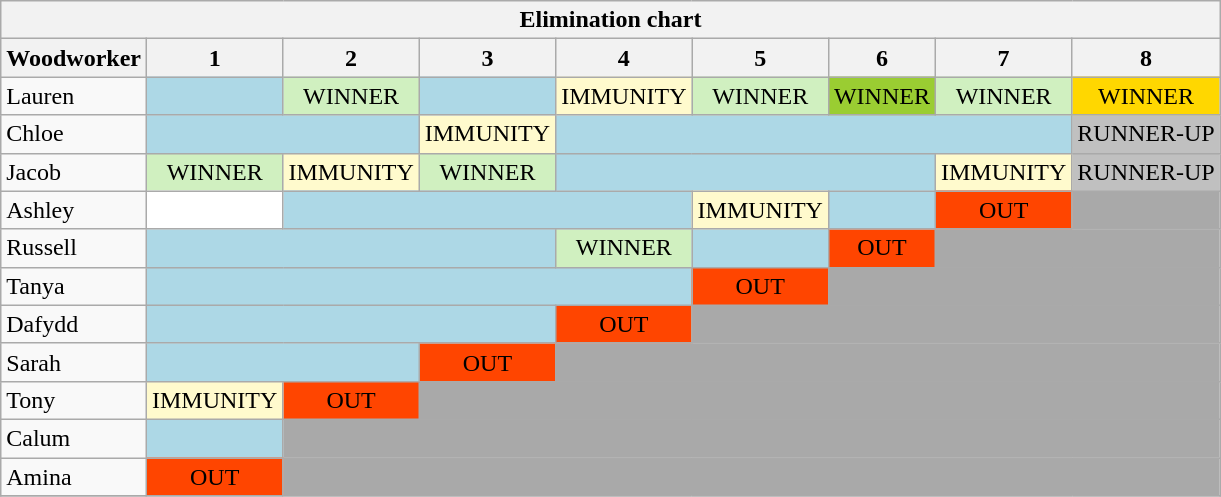<table class="wikitable" style="text-align:center">
<tr>
<th ! colspan="10">Elimination chart</th>
</tr>
<tr>
<th>Woodworker</th>
<th>1</th>
<th>2</th>
<th>3</th>
<th>4</th>
<th>5</th>
<th>6</th>
<th>7</th>
<th>8</th>
</tr>
<tr>
<td align="left">Lauren</td>
<td style="background:Lightblue;"></td>
<td style="background:#d0f0c0;">WINNER</td>
<td style="background:Lightblue;"></td>
<td style="background:lemonchiffon;">IMMUNITY</td>
<td style="background:#d0f0c0;">WINNER</td>
<td style="background:#9ACD32;">WINNER</td>
<td style="background:#d0f0c0;">WINNER</td>
<td style="background:gold;">WINNER</td>
</tr>
<tr>
<td align="left">Chloe</td>
<td colspan="2" style="background:Lightblue;"></td>
<td style="background:lemonchiffon;">IMMUNITY</td>
<td colspan="4" style="background:Lightblue;"></td>
<td style="background:silver;">RUNNER-UP</td>
</tr>
<tr>
<td align="left">Jacob</td>
<td style="background:#d0f0c0;">WINNER</td>
<td style="background:lemonchiffon;">IMMUNITY</td>
<td style="background:#d0f0c0;">WINNER</td>
<td colspan="3" style="background:Lightblue;"></td>
<td style="background:lemonchiffon;">IMMUNITY</td>
<td style="background:silver;">RUNNER-UP</td>
</tr>
<tr>
<td align="left">Ashley</td>
<td style="background:white;"></td>
<td colspan="3" style="background:Lightblue;"></td>
<td style="background:lemonchiffon;">IMMUNITY</td>
<td style="background:lightblue;"></td>
<td style="background:orangered;">OUT</td>
<td style="background:darkgrey;"></td>
</tr>
<tr>
<td align="left">Russell</td>
<td colspan="3" style="background:Lightblue;"></td>
<td style="background:#d0f0c0;">WINNER</td>
<td style="background:Lightblue;"></td>
<td style="background:orangered;">OUT</td>
<td colspan="2" style="background:darkgrey;"></td>
</tr>
<tr>
<td align="left">Tanya</td>
<td colspan="4" style="background:Lightblue;"></td>
<td style="background:orangered;">OUT</td>
<td colspan="3" style="background:darkgrey;"></td>
</tr>
<tr>
<td align="left">Dafydd</td>
<td colspan="3" style="background:Lightblue;"></td>
<td style="background:orangered;">OUT</td>
<td colspan="4" style="background:darkgrey;"></td>
</tr>
<tr>
<td align="left">Sarah</td>
<td colspan="2" style="background:Lightblue;"></td>
<td style="background:orangered;">OUT</td>
<td colspan="5" style="background:darkgrey;"></td>
</tr>
<tr>
<td align="left">Tony</td>
<td style="background:LemonChiffon;">IMMUNITY</td>
<td style="background:orangered;">OUT</td>
<td colspan="6" style="background:darkgrey;"></td>
</tr>
<tr>
<td align="left">Calum</td>
<td style="background:Lightblue;"></td>
<td colspan="7" style="background:darkgrey;"></td>
</tr>
<tr>
<td align="left">Amina</td>
<td style="background:orangered;">OUT</td>
<td colspan="7" style="background:darkgrey;"></td>
</tr>
<tr>
</tr>
</table>
